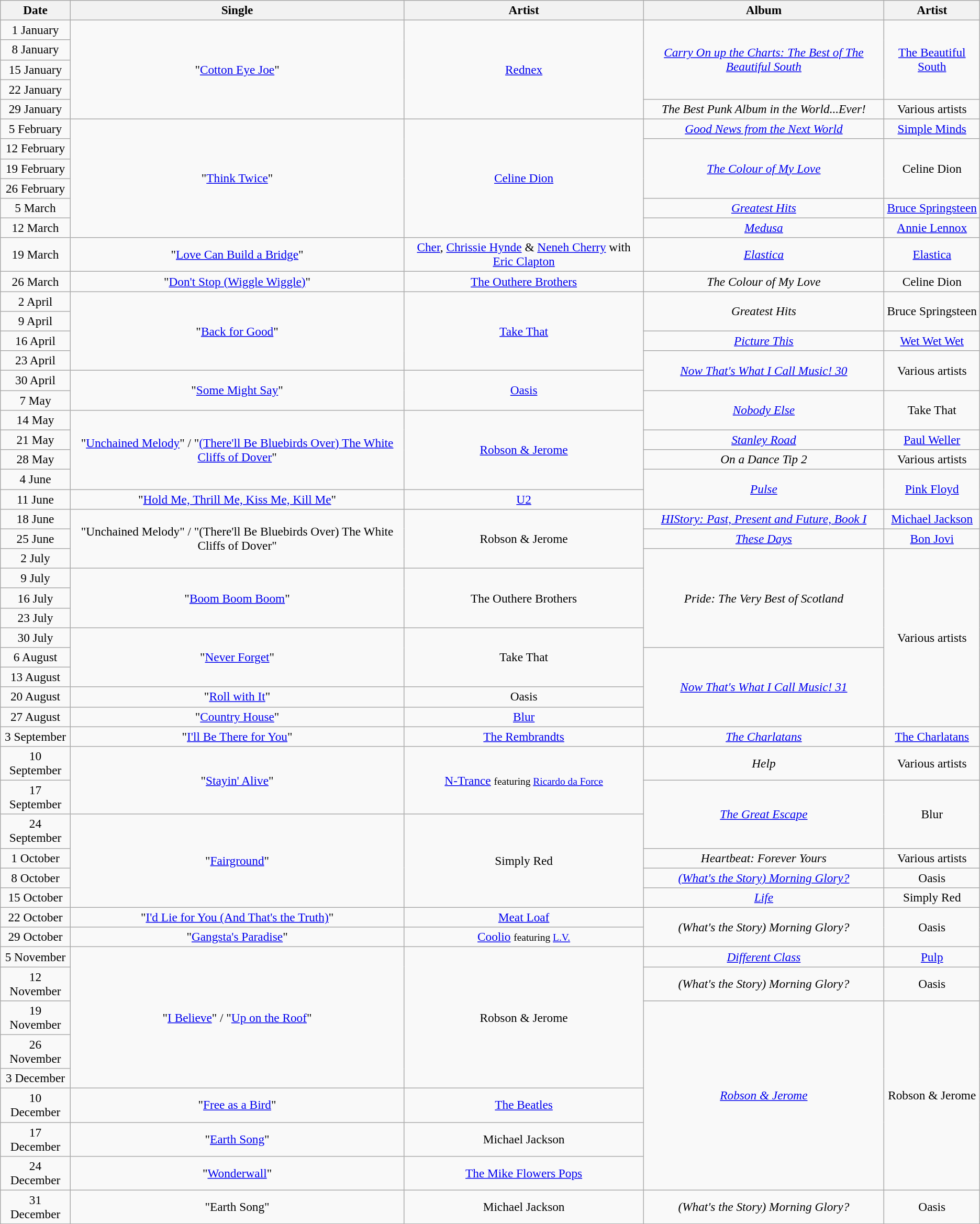<table class="wikitable" style="font-size:97%; text-align:center;">
<tr>
<th>Date</th>
<th>Single</th>
<th>Artist</th>
<th>Album</th>
<th>Artist</th>
</tr>
<tr>
<td>1 January</td>
<td rowspan="5">"<a href='#'>Cotton Eye Joe</a>"</td>
<td rowspan="5"><a href='#'>Rednex</a></td>
<td rowspan="4"><em><a href='#'>Carry On up the Charts: The Best of The Beautiful South</a></em></td>
<td rowspan="4"><a href='#'>The Beautiful South</a></td>
</tr>
<tr>
<td>8 January</td>
</tr>
<tr>
<td>15 January</td>
</tr>
<tr>
<td>22 January</td>
</tr>
<tr>
<td>29 January</td>
<td><em>The Best Punk Album in the World...Ever!</em></td>
<td>Various artists</td>
</tr>
<tr>
<td>5 February</td>
<td rowspan="6">"<a href='#'>Think Twice</a>"</td>
<td rowspan="6"><a href='#'>Celine Dion</a></td>
<td><em><a href='#'>Good News from the Next World</a></em></td>
<td><a href='#'>Simple Minds</a></td>
</tr>
<tr>
<td>12 February</td>
<td rowspan="3"><em><a href='#'>The Colour of My Love</a></em></td>
<td rowspan="3">Celine Dion</td>
</tr>
<tr>
<td>19 February</td>
</tr>
<tr>
<td>26 February</td>
</tr>
<tr>
<td>5 March</td>
<td><em><a href='#'>Greatest Hits</a></em></td>
<td><a href='#'>Bruce Springsteen</a></td>
</tr>
<tr>
<td>12 March</td>
<td><em><a href='#'>Medusa</a></em></td>
<td><a href='#'>Annie Lennox</a></td>
</tr>
<tr>
<td>19 March</td>
<td>"<a href='#'>Love Can Build a Bridge</a>"</td>
<td><a href='#'>Cher</a>, <a href='#'>Chrissie Hynde</a> & <a href='#'>Neneh Cherry</a> with <a href='#'>Eric Clapton</a></td>
<td><em><a href='#'>Elastica</a></em></td>
<td><a href='#'>Elastica</a></td>
</tr>
<tr>
<td>26 March</td>
<td>"<a href='#'>Don't Stop (Wiggle Wiggle)</a>"</td>
<td><a href='#'>The Outhere Brothers</a></td>
<td><em>The Colour of My Love</em></td>
<td>Celine Dion</td>
</tr>
<tr>
<td>2 April</td>
<td rowspan="4">"<a href='#'>Back for Good</a>"</td>
<td rowspan="4"><a href='#'>Take That</a></td>
<td rowspan="2"><em>Greatest Hits</em></td>
<td rowspan="2">Bruce Springsteen</td>
</tr>
<tr>
<td>9 April</td>
</tr>
<tr>
<td>16 April</td>
<td><em><a href='#'>Picture This</a></em></td>
<td><a href='#'>Wet Wet Wet</a></td>
</tr>
<tr>
<td>23 April</td>
<td rowspan="2"><em><a href='#'>Now That's What I Call Music! 30</a></em></td>
<td rowspan="2">Various artists</td>
</tr>
<tr>
<td>30 April</td>
<td rowspan="2">"<a href='#'>Some Might Say</a>"</td>
<td rowspan="2"><a href='#'>Oasis</a></td>
</tr>
<tr>
<td>7 May</td>
<td rowspan="2"><em><a href='#'>Nobody Else</a></em></td>
<td rowspan="2">Take That</td>
</tr>
<tr>
<td>14 May</td>
<td rowspan="4">"<a href='#'>Unchained Melody</a>" / "<a href='#'>(There'll Be Bluebirds Over) The White Cliffs of Dover</a>"</td>
<td rowspan="4"><a href='#'>Robson & Jerome</a></td>
</tr>
<tr>
<td>21 May</td>
<td><em><a href='#'>Stanley Road</a></em></td>
<td><a href='#'>Paul Weller</a></td>
</tr>
<tr>
<td>28 May</td>
<td><em>On a Dance Tip 2</em></td>
<td>Various artists</td>
</tr>
<tr>
<td>4 June</td>
<td rowspan="2"><em><a href='#'>Pulse</a></em></td>
<td rowspan="2"><a href='#'>Pink Floyd</a></td>
</tr>
<tr>
<td>11 June</td>
<td>"<a href='#'>Hold Me, Thrill Me, Kiss Me, Kill Me</a>"</td>
<td><a href='#'>U2</a></td>
</tr>
<tr>
<td>18 June</td>
<td rowspan="3">"Unchained Melody" / "(There'll Be Bluebirds Over) The White Cliffs of Dover"</td>
<td rowspan="3">Robson & Jerome</td>
<td><em><a href='#'>HIStory: Past, Present and Future, Book I</a></em></td>
<td><a href='#'>Michael Jackson</a></td>
</tr>
<tr>
<td>25 June</td>
<td><em><a href='#'>These Days</a></em></td>
<td><a href='#'>Bon Jovi</a></td>
</tr>
<tr>
<td>2 July</td>
<td rowspan="5"><em>Pride: The Very Best of Scotland</em></td>
<td rowspan="9">Various artists</td>
</tr>
<tr>
<td>9 July</td>
<td rowspan="3">"<a href='#'>Boom Boom Boom</a>"</td>
<td rowspan="3">The Outhere Brothers</td>
</tr>
<tr>
<td>16 July</td>
</tr>
<tr>
<td>23 July</td>
</tr>
<tr>
<td>30 July</td>
<td rowspan="3">"<a href='#'>Never Forget</a>"</td>
<td rowspan="3">Take That</td>
</tr>
<tr>
<td>6 August</td>
<td rowspan="4"><em><a href='#'>Now That's What I Call Music! 31</a></em></td>
</tr>
<tr>
<td>13 August</td>
</tr>
<tr>
<td>20 August</td>
<td>"<a href='#'>Roll with It</a>"</td>
<td>Oasis</td>
</tr>
<tr>
<td>27 August</td>
<td>"<a href='#'>Country House</a>"</td>
<td><a href='#'>Blur</a></td>
</tr>
<tr>
<td>3 September</td>
<td>"<a href='#'>I'll Be There for You</a>"</td>
<td><a href='#'>The Rembrandts</a></td>
<td><em><a href='#'>The Charlatans</a></em></td>
<td><a href='#'>The Charlatans</a></td>
</tr>
<tr>
<td>10 September</td>
<td rowspan="2">"<a href='#'>Stayin' Alive</a>"</td>
<td rowspan="2"><a href='#'>N-Trance</a> <small>featuring <a href='#'>Ricardo da Force</a></small></td>
<td><em>Help</em></td>
<td>Various artists</td>
</tr>
<tr>
<td>17 September</td>
<td rowspan="2"><em><a href='#'>The Great Escape</a></em></td>
<td rowspan="2">Blur</td>
</tr>
<tr>
<td>24 September</td>
<td rowspan="4">"<a href='#'>Fairground</a>"</td>
<td rowspan="4">Simply Red</td>
</tr>
<tr>
<td>1 October</td>
<td><em>Heartbeat: Forever Yours</em></td>
<td>Various artists</td>
</tr>
<tr>
<td>8 October</td>
<td><em><a href='#'>(What's the Story) Morning Glory?</a></em></td>
<td>Oasis</td>
</tr>
<tr>
<td>15 October</td>
<td><em><a href='#'>Life</a></em></td>
<td>Simply Red</td>
</tr>
<tr>
<td>22 October</td>
<td>"<a href='#'>I'd Lie for You (And That's the Truth)</a>"</td>
<td><a href='#'>Meat Loaf</a></td>
<td rowspan="2"><em>(What's the Story) Morning Glory?</em></td>
<td rowspan="2">Oasis</td>
</tr>
<tr>
<td>29 October</td>
<td>"<a href='#'>Gangsta's Paradise</a>"</td>
<td><a href='#'>Coolio</a> <small>featuring <a href='#'>L.V.</a></small></td>
</tr>
<tr>
<td>5 November</td>
<td rowspan="5">"<a href='#'>I Believe</a>" / "<a href='#'>Up on the Roof</a>"</td>
<td rowspan="5">Robson & Jerome</td>
<td><em><a href='#'>Different Class</a></em></td>
<td><a href='#'>Pulp</a></td>
</tr>
<tr>
<td>12 November</td>
<td><em>(What's the Story) Morning Glory?</em></td>
<td>Oasis</td>
</tr>
<tr>
<td>19 November</td>
<td rowspan="6"><em><a href='#'>Robson & Jerome</a></em></td>
<td rowspan="6">Robson & Jerome</td>
</tr>
<tr>
<td>26 November</td>
</tr>
<tr>
<td>3 December</td>
</tr>
<tr>
<td>10 December</td>
<td>"<a href='#'>Free as a Bird</a>"</td>
<td><a href='#'>The Beatles</a></td>
</tr>
<tr>
<td>17 December</td>
<td>"<a href='#'>Earth Song</a>"</td>
<td>Michael Jackson</td>
</tr>
<tr>
<td>24 December</td>
<td>"<a href='#'>Wonderwall</a>"</td>
<td><a href='#'>The Mike Flowers Pops</a></td>
</tr>
<tr>
<td>31 December</td>
<td>"Earth Song"</td>
<td>Michael Jackson</td>
<td><em>(What's the Story) Morning Glory?</em></td>
<td>Oasis</td>
</tr>
</table>
